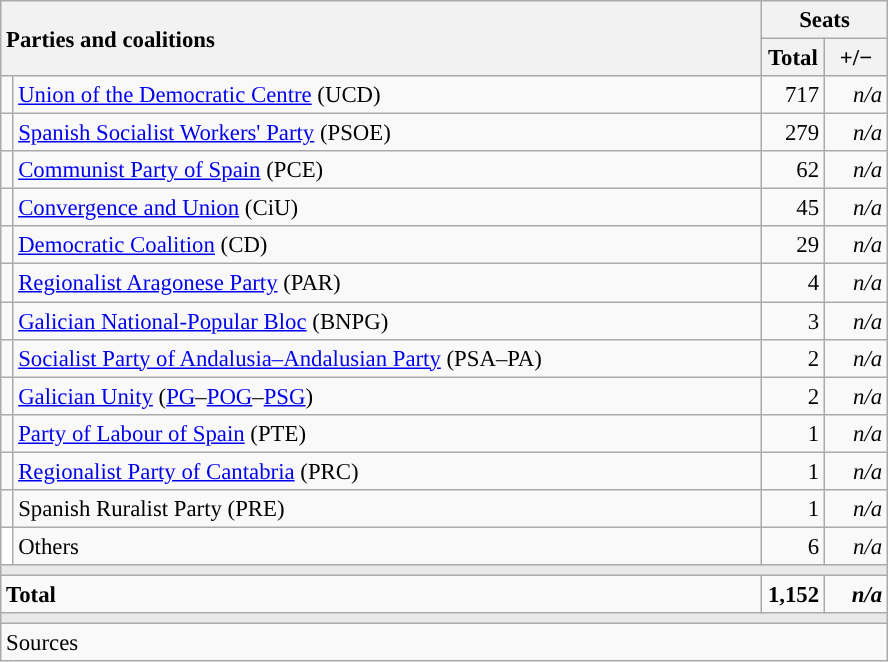<table class="wikitable" style="text-align:right; font-size:95%;">
<tr>
<th style="text-align:left;" rowspan="2" colspan="2" width="500">Parties and coalitions</th>
<th colspan="2">Seats</th>
</tr>
<tr>
<th width="35">Total</th>
<th width="35">+/−</th>
</tr>
<tr>
<td width="1" style="color:inherit;background:"></td>
<td align="left"><a href='#'>Union of the Democratic Centre</a> (UCD)</td>
<td>717</td>
<td><em>n/a</em></td>
</tr>
<tr>
<td style="color:inherit;background:"></td>
<td align="left"><a href='#'>Spanish Socialist Workers' Party</a> (PSOE)</td>
<td>279</td>
<td><em>n/a</em></td>
</tr>
<tr>
<td style="color:inherit;background:"></td>
<td align="left"><a href='#'>Communist Party of Spain</a> (PCE)</td>
<td>62</td>
<td><em>n/a</em></td>
</tr>
<tr>
<td style="color:inherit;background:"></td>
<td align="left"><a href='#'>Convergence and Union</a> (CiU)</td>
<td>45</td>
<td><em>n/a</em></td>
</tr>
<tr>
<td style="color:inherit;background:"></td>
<td align="left"><a href='#'>Democratic Coalition</a> (CD)</td>
<td>29</td>
<td><em>n/a</em></td>
</tr>
<tr>
<td style="color:inherit;background:"></td>
<td align="left"><a href='#'>Regionalist Aragonese Party</a> (PAR)</td>
<td>4</td>
<td><em>n/a</em></td>
</tr>
<tr>
<td style="color:inherit;background:"></td>
<td align="left"><a href='#'>Galician National-Popular Bloc</a> (BNPG)</td>
<td>3</td>
<td><em>n/a</em></td>
</tr>
<tr>
<td style="color:inherit;background:"></td>
<td align="left"><a href='#'>Socialist Party of Andalusia–Andalusian Party</a> (PSA–PA)</td>
<td>2</td>
<td><em>n/a</em></td>
</tr>
<tr>
<td style="color:inherit;background:"></td>
<td align="left"><a href='#'>Galician Unity</a> (<a href='#'>PG</a>–<a href='#'>POG</a>–<a href='#'>PSG</a>)</td>
<td>2</td>
<td><em>n/a</em></td>
</tr>
<tr>
<td style="color:inherit;background:"></td>
<td align="left"><a href='#'>Party of Labour of Spain</a> (PTE)</td>
<td>1</td>
<td><em>n/a</em></td>
</tr>
<tr>
<td style="color:inherit;background:"></td>
<td align="left"><a href='#'>Regionalist Party of Cantabria</a> (PRC)</td>
<td>1</td>
<td><em>n/a</em></td>
</tr>
<tr>
<td style="color:inherit;background:"></td>
<td align="left">Spanish Ruralist Party (PRE)</td>
<td>1</td>
<td><em>n/a</em></td>
</tr>
<tr>
<td bgcolor="white"></td>
<td align="left">Others</td>
<td>6</td>
<td><em>n/a</em></td>
</tr>
<tr>
<td colspan="4" bgcolor="#E9E9E9"></td>
</tr>
<tr style="font-weight:bold;">
<td align="left" colspan="2">Total</td>
<td>1,152</td>
<td><em>n/a</em></td>
</tr>
<tr>
<td colspan="4" bgcolor="#E9E9E9"></td>
</tr>
<tr>
<td align="left" colspan="4">Sources</td>
</tr>
</table>
